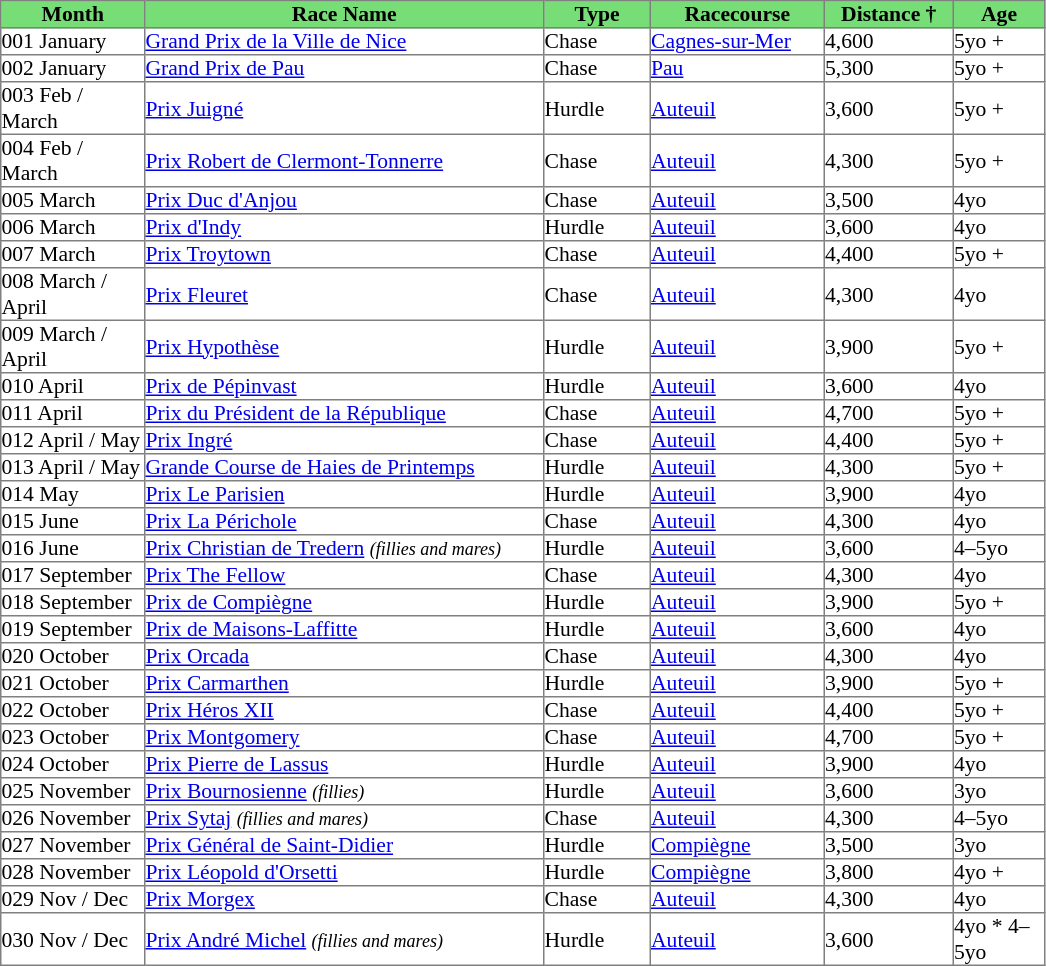<table class = "sortable" | border="1" cellpadding="0" style="border-collapse: collapse; font-size:90%">
<tr bgcolor="#77dd77" align="center">
<th width="95px"><strong>Month</strong><br></th>
<th width="265px"><strong>Race Name</strong><br></th>
<th width="70px"><strong>Type</strong><br></th>
<th width="115px"><strong>Racecourse</strong><br></th>
<th width="85px"><strong>Distance</strong> †<br></th>
<th width="60px"><strong>Age</strong><br></th>
</tr>
<tr>
<td><span>001</span> January</td>
<td><a href='#'>Grand Prix de la Ville de Nice</a></td>
<td>Chase</td>
<td><a href='#'>Cagnes-sur-Mer</a></td>
<td>4,600</td>
<td>5yo +</td>
</tr>
<tr>
<td><span>002</span> January</td>
<td><a href='#'>Grand Prix de Pau</a></td>
<td>Chase</td>
<td><a href='#'>Pau</a></td>
<td>5,300</td>
<td>5yo +</td>
</tr>
<tr>
<td><span>003</span> Feb / March</td>
<td><a href='#'>Prix Juigné</a></td>
<td>Hurdle</td>
<td><a href='#'>Auteuil</a></td>
<td>3,600</td>
<td>5yo +</td>
</tr>
<tr>
<td><span>004</span> Feb / March</td>
<td><a href='#'>Prix Robert de Clermont-Tonnerre</a></td>
<td>Chase</td>
<td><a href='#'>Auteuil</a></td>
<td>4,300</td>
<td>5yo +</td>
</tr>
<tr>
<td><span>005</span> March</td>
<td><a href='#'>Prix Duc d'Anjou</a></td>
<td>Chase</td>
<td><a href='#'>Auteuil</a></td>
<td>3,500</td>
<td>4yo</td>
</tr>
<tr>
<td><span>006</span> March</td>
<td><a href='#'>Prix d'Indy</a></td>
<td>Hurdle</td>
<td><a href='#'>Auteuil</a></td>
<td>3,600</td>
<td>4yo</td>
</tr>
<tr>
<td><span>007</span> March</td>
<td><a href='#'>Prix Troytown</a></td>
<td>Chase</td>
<td><a href='#'>Auteuil</a></td>
<td>4,400</td>
<td>5yo +</td>
</tr>
<tr>
<td><span>008</span> March / April</td>
<td><a href='#'>Prix Fleuret</a></td>
<td>Chase</td>
<td><a href='#'>Auteuil</a></td>
<td>4,300</td>
<td>4yo</td>
</tr>
<tr>
<td><span>009</span> March / April</td>
<td><a href='#'>Prix Hypothèse</a></td>
<td>Hurdle</td>
<td><a href='#'>Auteuil</a></td>
<td>3,900</td>
<td>5yo +</td>
</tr>
<tr>
<td><span>010</span> April</td>
<td><a href='#'>Prix de Pépinvast</a></td>
<td>Hurdle</td>
<td><a href='#'>Auteuil</a></td>
<td>3,600</td>
<td>4yo</td>
</tr>
<tr>
<td><span>011</span> April</td>
<td><a href='#'>Prix du Président de la République</a></td>
<td>Chase</td>
<td><a href='#'>Auteuil</a></td>
<td>4,700</td>
<td>5yo +</td>
</tr>
<tr>
<td><span>012</span> April / May</td>
<td><a href='#'>Prix Ingré</a></td>
<td>Chase</td>
<td><a href='#'>Auteuil</a></td>
<td>4,400</td>
<td>5yo +</td>
</tr>
<tr>
<td><span>013</span> April / May</td>
<td><a href='#'>Grande Course de Haies de Printemps</a></td>
<td>Hurdle</td>
<td><a href='#'>Auteuil</a></td>
<td>4,300</td>
<td>5yo +</td>
</tr>
<tr>
<td><span>014</span> May</td>
<td><a href='#'>Prix Le Parisien</a></td>
<td>Hurdle</td>
<td><a href='#'>Auteuil</a></td>
<td>3,900</td>
<td>4yo</td>
</tr>
<tr>
<td><span>015</span> June</td>
<td><a href='#'>Prix La Périchole</a></td>
<td>Chase</td>
<td><a href='#'>Auteuil</a></td>
<td>4,300</td>
<td>4yo</td>
</tr>
<tr>
<td><span>016</span> June</td>
<td><a href='#'>Prix Christian de Tredern</a> <small> <em>(fillies and mares)</em> </small></td>
<td>Hurdle</td>
<td><a href='#'>Auteuil</a></td>
<td>3,600</td>
<td>4–5yo</td>
</tr>
<tr>
<td><span>017</span> September</td>
<td><a href='#'>Prix The Fellow</a></td>
<td>Chase</td>
<td><a href='#'>Auteuil</a></td>
<td>4,300</td>
<td>4yo</td>
</tr>
<tr>
<td><span>018</span> September</td>
<td><a href='#'>Prix de Compiègne</a></td>
<td>Hurdle</td>
<td><a href='#'>Auteuil</a></td>
<td>3,900</td>
<td>5yo +</td>
</tr>
<tr>
<td><span>019</span> September</td>
<td><a href='#'>Prix de Maisons-Laffitte</a></td>
<td>Hurdle</td>
<td><a href='#'>Auteuil</a></td>
<td>3,600</td>
<td>4yo</td>
</tr>
<tr>
<td><span>020</span> October</td>
<td><a href='#'>Prix Orcada</a></td>
<td>Chase</td>
<td><a href='#'>Auteuil</a></td>
<td>4,300</td>
<td>4yo</td>
</tr>
<tr>
<td><span>021</span> October</td>
<td><a href='#'>Prix Carmarthen</a></td>
<td>Hurdle</td>
<td><a href='#'>Auteuil</a></td>
<td>3,900</td>
<td>5yo +</td>
</tr>
<tr>
<td><span>022</span> October</td>
<td><a href='#'>Prix Héros XII</a></td>
<td>Chase</td>
<td><a href='#'>Auteuil</a></td>
<td>4,400</td>
<td>5yo +</td>
</tr>
<tr>
<td><span>023</span> October</td>
<td><a href='#'>Prix Montgomery</a></td>
<td>Chase</td>
<td><a href='#'>Auteuil</a></td>
<td>4,700</td>
<td>5yo +</td>
</tr>
<tr>
<td><span>024</span> October</td>
<td><a href='#'>Prix Pierre de Lassus</a></td>
<td>Hurdle</td>
<td><a href='#'>Auteuil</a></td>
<td>3,900</td>
<td>4yo</td>
</tr>
<tr>
<td><span>025</span> November</td>
<td><a href='#'>Prix Bournosienne</a> <small> <em>(fillies)</em> </small></td>
<td>Hurdle</td>
<td><a href='#'>Auteuil</a></td>
<td>3,600</td>
<td>3yo</td>
</tr>
<tr>
<td><span>026</span> November</td>
<td><a href='#'>Prix Sytaj</a> <small> <em>(fillies and mares)</em> </small></td>
<td>Chase</td>
<td><a href='#'>Auteuil</a></td>
<td>4,300</td>
<td>4–5yo</td>
</tr>
<tr>
<td><span>027</span> November</td>
<td><a href='#'>Prix Général de Saint-Didier</a></td>
<td>Hurdle</td>
<td><a href='#'>Compiègne</a></td>
<td>3,500</td>
<td>3yo</td>
</tr>
<tr>
<td><span>028</span> November</td>
<td><a href='#'>Prix Léopold d'Orsetti</a></td>
<td>Hurdle</td>
<td><a href='#'>Compiègne</a></td>
<td>3,800</td>
<td>4yo +</td>
</tr>
<tr>
<td><span>029</span> Nov / Dec</td>
<td><a href='#'>Prix Morgex</a></td>
<td>Chase</td>
<td><a href='#'>Auteuil</a></td>
<td>4,300</td>
<td>4yo</td>
</tr>
<tr>
<td><span>030</span> Nov / Dec</td>
<td><a href='#'>Prix André Michel</a> <small> <em>(fillies and mares)</em> </small></td>
<td>Hurdle</td>
<td><a href='#'>Auteuil</a></td>
<td>3,600</td>
<td><span>4yo *</span> 4–5yo</td>
</tr>
</table>
